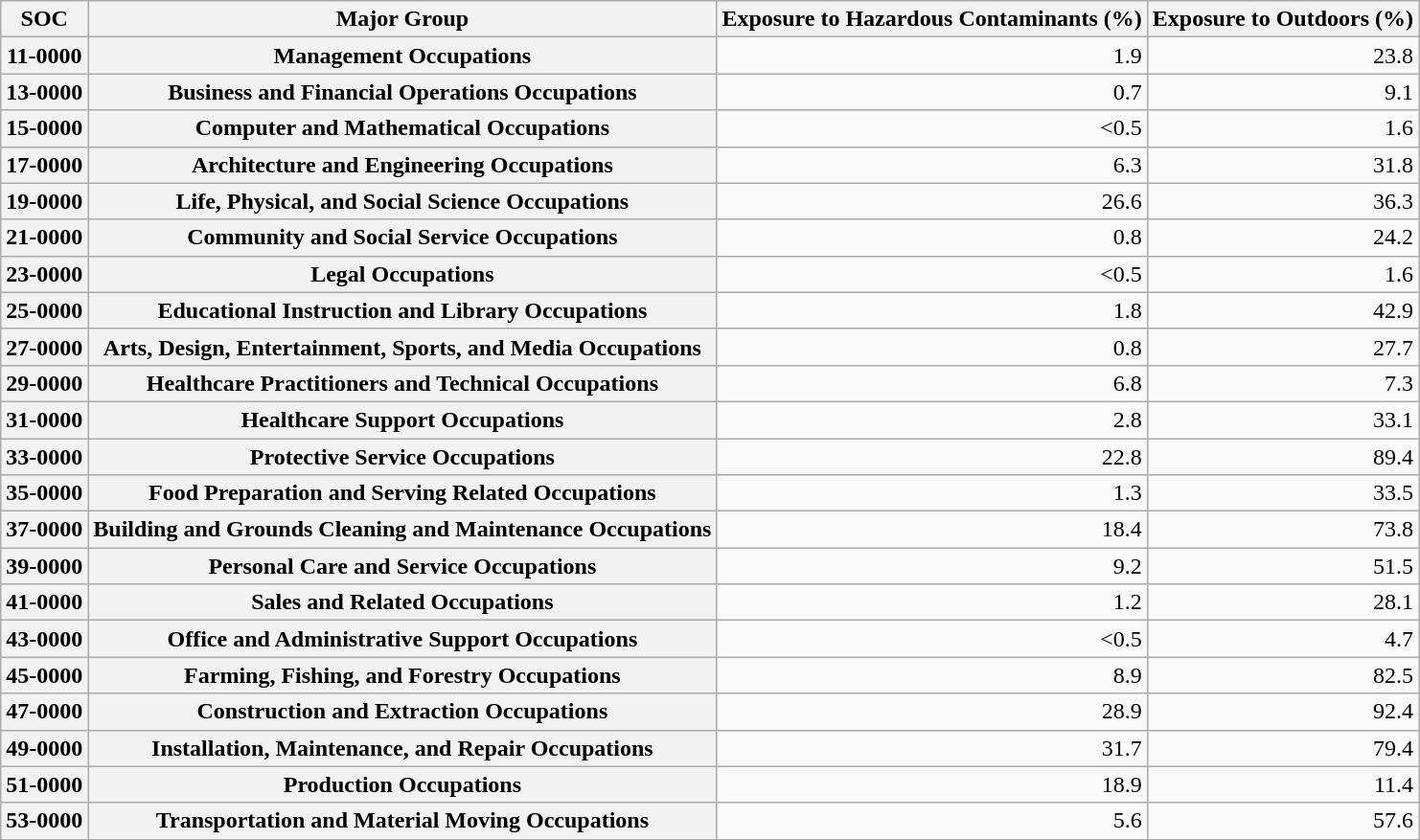<table class="wikitable plainrowheaders">
<tr>
<th scope=col>SOC</th>
<th scope=col>Major Group</th>
<th scope=col>Exposure to Hazardous Contaminants (%)</th>
<th scope=col>Exposure to Outdoors (%)</th>
</tr>
<tr>
<th scope=row>11-0000</th>
<th scope=row>Management Occupations</th>
<td align=right>1.9</td>
<td align=right>23.8</td>
</tr>
<tr>
<th scope=row>13-0000</th>
<th scope=row>Business and Financial Operations Occupations</th>
<td align=right>0.7</td>
<td align=right>9.1</td>
</tr>
<tr>
<th scope=row>15-0000</th>
<th scope=row>Computer and Mathematical Occupations</th>
<td align=right><0.5</td>
<td align=right>1.6</td>
</tr>
<tr>
<th scope=row>17-0000</th>
<th scope=row>Architecture and Engineering Occupations</th>
<td align=right>6.3</td>
<td align=right>31.8</td>
</tr>
<tr>
<th scope=row>19-0000</th>
<th scope=row>Life, Physical, and Social Science Occupations</th>
<td align=right>26.6</td>
<td align=right>36.3</td>
</tr>
<tr>
<th scope=row>21-0000</th>
<th scope=row>Community and Social Service Occupations</th>
<td align=right>0.8</td>
<td align=right>24.2</td>
</tr>
<tr>
<th scope=row>23-0000</th>
<th scope=row>Legal Occupations</th>
<td align=right><0.5</td>
<td align=right>1.6</td>
</tr>
<tr>
<th scope=row>25-0000</th>
<th scope=row>Educational Instruction and Library Occupations</th>
<td align=right>1.8</td>
<td align=right>42.9</td>
</tr>
<tr>
<th scope=row>27-0000</th>
<th scope=row>Arts, Design, Entertainment, Sports, and Media Occupations</th>
<td align=right>0.8</td>
<td align=right>27.7</td>
</tr>
<tr>
<th scope=row>29-0000</th>
<th scope=row>Healthcare Practitioners and Technical Occupations</th>
<td align=right>6.8</td>
<td align=right>7.3</td>
</tr>
<tr>
<th scope=row>31-0000</th>
<th scope=row>Healthcare Support Occupations</th>
<td align=right>2.8</td>
<td align=right>33.1</td>
</tr>
<tr>
<th scope=row>33-0000</th>
<th scope=row>Protective Service Occupations</th>
<td align=right>22.8</td>
<td align=right>89.4</td>
</tr>
<tr>
<th scope=row>35-0000</th>
<th scope=row>Food Preparation and Serving Related Occupations</th>
<td align=right>1.3</td>
<td align=right>33.5</td>
</tr>
<tr>
<th scope=row>37-0000</th>
<th scope=row>Building and Grounds Cleaning and Maintenance Occupations</th>
<td align=right>18.4</td>
<td align=right>73.8</td>
</tr>
<tr>
<th scope=row>39-0000</th>
<th scope=row>Personal Care and Service Occupations</th>
<td align=right>9.2</td>
<td align=right>51.5</td>
</tr>
<tr>
<th scope=row>41-0000</th>
<th scope=row>Sales and Related Occupations</th>
<td align=right>1.2</td>
<td align=right>28.1</td>
</tr>
<tr>
<th scope=row>43-0000</th>
<th scope=row>Office and Administrative Support Occupations</th>
<td align=right><0.5</td>
<td align=right>4.7</td>
</tr>
<tr>
<th scope=row>45-0000</th>
<th scope=row>Farming, Fishing, and Forestry Occupations</th>
<td align=right>8.9</td>
<td align=right>82.5</td>
</tr>
<tr>
<th scope=row>47-0000</th>
<th scope=row>Construction and Extraction Occupations</th>
<td align=right>28.9</td>
<td align=right>92.4</td>
</tr>
<tr>
<th scope=row>49-0000</th>
<th scope=row>Installation, Maintenance, and Repair Occupations</th>
<td align=right>31.7</td>
<td align=right>79.4</td>
</tr>
<tr>
<th scope=row>51-0000</th>
<th scope=row>Production Occupations</th>
<td align=right>18.9</td>
<td align=right>11.4</td>
</tr>
<tr>
<th scope=row>53-0000</th>
<th scope=row>Transportation and Material Moving Occupations</th>
<td align=right>5.6</td>
<td align=right>57.6</td>
</tr>
<tr>
</tr>
</table>
